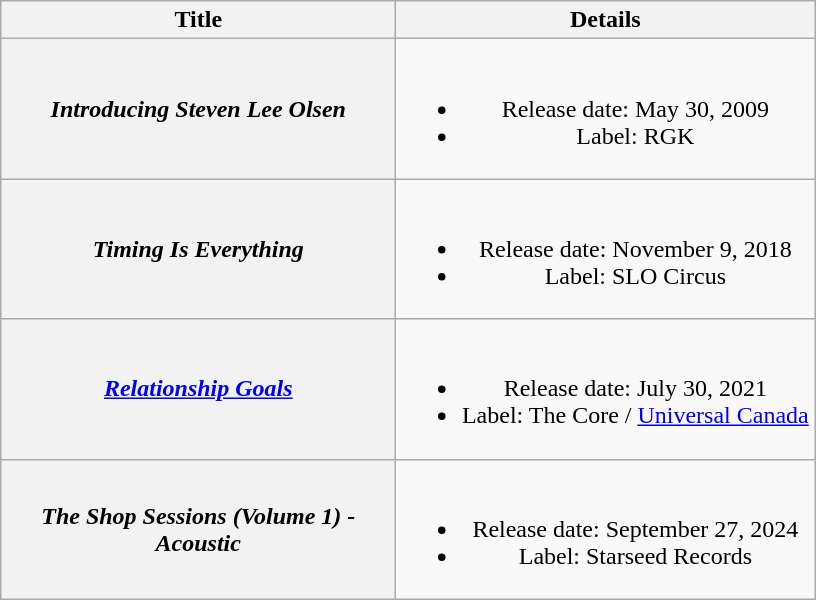<table class="wikitable plainrowheaders" style="text-align:center;">
<tr>
<th style="width:16em;">Title</th>
<th style="width:17em;">Details</th>
</tr>
<tr>
<th scope="row"><em>Introducing Steven Lee Olsen</em></th>
<td><br><ul><li>Release date: May 30, 2009</li><li>Label: RGK</li></ul></td>
</tr>
<tr>
<th scope="row"><em>Timing Is Everything</em></th>
<td><br><ul><li>Release date: November 9, 2018</li><li>Label: SLO Circus</li></ul></td>
</tr>
<tr>
<th scope="row"><em><a href='#'>Relationship Goals</a></em></th>
<td><br><ul><li>Release date: July 30, 2021</li><li>Label: The Core / <a href='#'>Universal Canada</a></li></ul></td>
</tr>
<tr>
<th scope="row"><em>The Shop Sessions (Volume 1) - Acoustic</em></th>
<td><br><ul><li>Release date: September 27, 2024</li><li>Label: Starseed Records</li></ul></td>
</tr>
</table>
